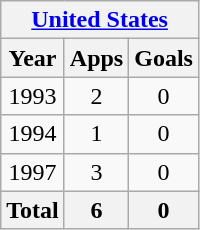<table class="wikitable" style="text-align:center">
<tr>
<th colspan=3><a href='#'>United States</a></th>
</tr>
<tr>
<th>Year</th>
<th>Apps</th>
<th>Goals</th>
</tr>
<tr>
<td>1993</td>
<td>2</td>
<td>0</td>
</tr>
<tr>
<td>1994</td>
<td>1</td>
<td>0</td>
</tr>
<tr>
<td>1997</td>
<td>3</td>
<td>0</td>
</tr>
<tr>
<th>Total</th>
<th>6</th>
<th>0</th>
</tr>
</table>
